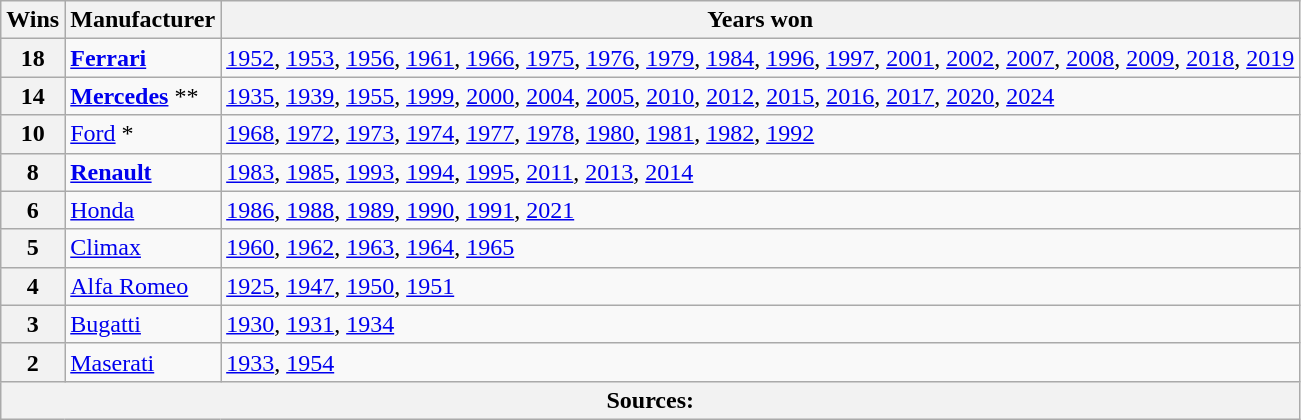<table class="wikitable">
<tr>
<th>Wins</th>
<th>Manufacturer</th>
<th>Years won</th>
</tr>
<tr>
<th>18</th>
<td> <strong><a href='#'>Ferrari</a></strong></td>
<td><a href='#'>1952</a>, <a href='#'>1953</a>, <a href='#'>1956</a>, <a href='#'>1961</a>, <a href='#'>1966</a>, <a href='#'>1975</a>, <a href='#'>1976</a>, <a href='#'>1979</a>, <a href='#'>1984</a>, <a href='#'>1996</a>, <a href='#'>1997</a>, <a href='#'>2001</a>, <a href='#'>2002</a>, <a href='#'>2007</a>, <a href='#'>2008</a>, <a href='#'>2009</a>, <a href='#'>2018</a>, <a href='#'>2019</a></td>
</tr>
<tr>
<th>14</th>
<td> <strong><a href='#'>Mercedes</a></strong> **</td>
<td><span><a href='#'>1935</a>, <a href='#'>1939</a>,</span> <a href='#'>1955</a>, <a href='#'>1999</a>, <a href='#'>2000</a>, <a href='#'>2004</a>, <a href='#'>2005</a>, <a href='#'>2010</a>, <a href='#'>2012</a>, <a href='#'>2015</a>, <a href='#'>2016</a>, <a href='#'>2017</a>, <a href='#'>2020</a>, <a href='#'>2024</a></td>
</tr>
<tr>
<th>10</th>
<td> <a href='#'>Ford</a> *</td>
<td><a href='#'>1968</a>, <a href='#'>1972</a>, <a href='#'>1973</a>, <a href='#'>1974</a>, <a href='#'>1977</a>, <a href='#'>1978</a>, <a href='#'>1980</a>, <a href='#'>1981</a>, <a href='#'>1982</a>, <a href='#'>1992</a></td>
</tr>
<tr>
<th>8</th>
<td> <a href='#'><strong>Renault</strong></a></td>
<td><a href='#'>1983</a>, <a href='#'>1985</a>, <a href='#'>1993</a>, <a href='#'>1994</a>, <a href='#'>1995</a>, <a href='#'>2011</a>, <a href='#'>2013</a>, <a href='#'>2014</a></td>
</tr>
<tr>
<th>6</th>
<td> <a href='#'>Honda</a></td>
<td><a href='#'>1986</a>, <a href='#'>1988</a>, <a href='#'>1989</a>, <a href='#'>1990</a>, <a href='#'>1991</a>, <a href='#'>2021</a></td>
</tr>
<tr>
<th>5</th>
<td> <a href='#'>Climax</a></td>
<td><a href='#'>1960</a>, <a href='#'>1962</a>, <a href='#'>1963</a>, <a href='#'>1964</a>, <a href='#'>1965</a></td>
</tr>
<tr>
<th>4</th>
<td> <a href='#'>Alfa Romeo</a></td>
<td><span><a href='#'>1925</a>, <a href='#'>1947</a>,</span> <a href='#'>1950</a>, <a href='#'>1951</a></td>
</tr>
<tr>
<th>3</th>
<td> <a href='#'>Bugatti</a></td>
<td><span><a href='#'>1930</a>,</span><span> <a href='#'>1931</a>,</span><span> <a href='#'>1934</a></span></td>
</tr>
<tr>
<th>2</th>
<td> <a href='#'>Maserati</a></td>
<td><span><a href='#'>1933</a>,</span> <a href='#'>1954</a></td>
</tr>
<tr>
<th colspan=3>Sources:</th>
</tr>
</table>
